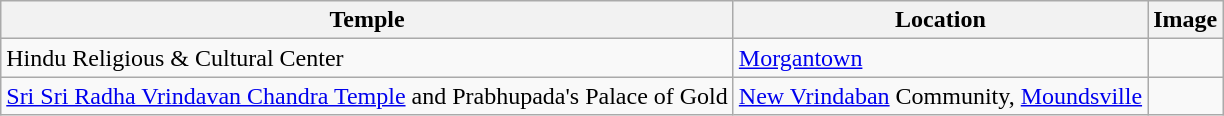<table class="wikitable sortable" id="tableTempleWikiWV">
<tr>
<th>Temple</th>
<th>Location</th>
<th>Image</th>
</tr>
<tr>
<td>Hindu Religious & Cultural Center</td>
<td><a href='#'>Morgantown</a></td>
<td></td>
</tr>
<tr>
<td><a href='#'>Sri Sri Radha Vrindavan Chandra Temple</a> and Prabhupada's Palace of Gold</td>
<td><a href='#'>New Vrindaban</a> Community, <a href='#'>Moundsville</a></td>
<td></td>
</tr>
</table>
